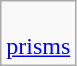<table class="wikitable">
<tr>
<td><br><a href='#'>prisms</a></td>
</tr>
</table>
